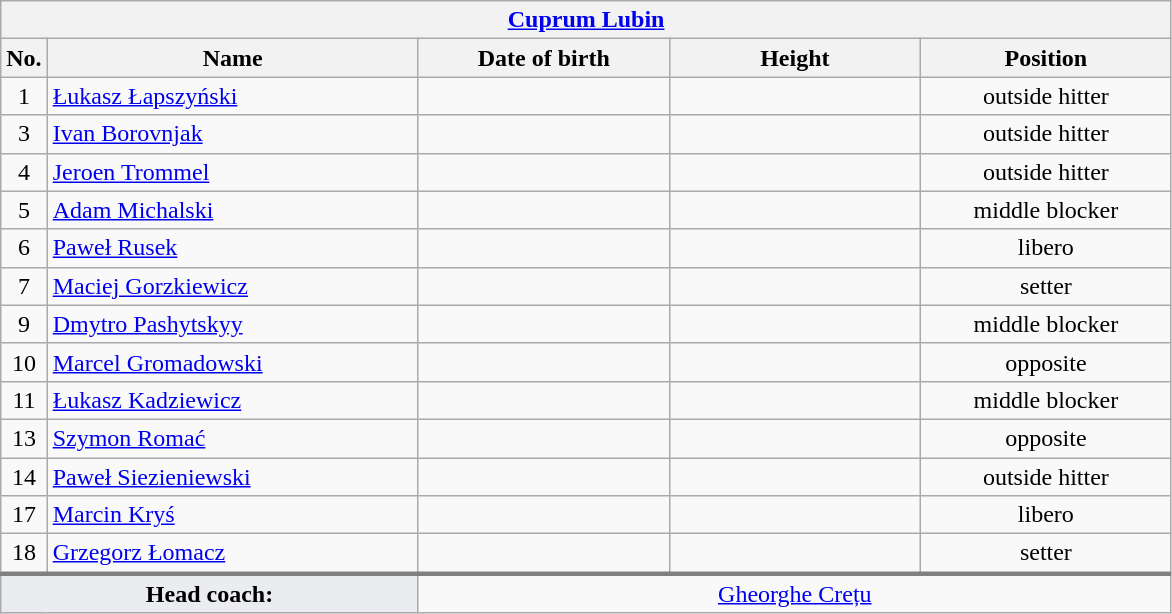<table class="wikitable collapsible collapsed" style="font-size:100%; text-align:center">
<tr>
<th colspan=5 style="width:30em"><a href='#'>Cuprum Lubin</a></th>
</tr>
<tr>
<th>No.</th>
<th style="width:15em">Name</th>
<th style="width:10em">Date of birth</th>
<th style="width:10em">Height</th>
<th style="width:10em">Position</th>
</tr>
<tr>
<td>1</td>
<td align=left> <a href='#'>Łukasz Łapszyński</a></td>
<td align=right></td>
<td></td>
<td>outside hitter</td>
</tr>
<tr>
<td>3</td>
<td align=left> <a href='#'>Ivan Borovnjak</a></td>
<td align=right></td>
<td></td>
<td>outside hitter</td>
</tr>
<tr>
<td>4</td>
<td align=left> <a href='#'>Jeroen Trommel</a></td>
<td align=right></td>
<td></td>
<td>outside hitter</td>
</tr>
<tr>
<td>5</td>
<td align=left> <a href='#'>Adam Michalski</a></td>
<td align=right></td>
<td></td>
<td>middle blocker</td>
</tr>
<tr>
<td>6</td>
<td align=left> <a href='#'>Paweł Rusek</a></td>
<td align=right></td>
<td></td>
<td>libero</td>
</tr>
<tr>
<td>7</td>
<td align=left> <a href='#'>Maciej Gorzkiewicz</a></td>
<td align=right></td>
<td></td>
<td>setter</td>
</tr>
<tr>
<td>9</td>
<td align=left> <a href='#'>Dmytro Pashytskyy</a></td>
<td align=right></td>
<td></td>
<td>middle blocker</td>
</tr>
<tr>
<td>10</td>
<td align=left> <a href='#'>Marcel Gromadowski</a></td>
<td align=right></td>
<td></td>
<td>opposite</td>
</tr>
<tr>
<td>11</td>
<td align=left> <a href='#'>Łukasz Kadziewicz</a></td>
<td align=right></td>
<td></td>
<td>middle blocker</td>
</tr>
<tr>
<td>13</td>
<td align=left> <a href='#'>Szymon Romać</a></td>
<td align=right></td>
<td></td>
<td>opposite</td>
</tr>
<tr>
<td>14</td>
<td align=left> <a href='#'>Paweł Siezieniewski</a></td>
<td align=right></td>
<td></td>
<td>outside hitter</td>
</tr>
<tr>
<td>17</td>
<td align=left> <a href='#'>Marcin Kryś</a></td>
<td align=right></td>
<td></td>
<td>libero</td>
</tr>
<tr>
<td>18</td>
<td align=left> <a href='#'>Grzegorz Łomacz</a></td>
<td align=right></td>
<td></td>
<td>setter</td>
</tr>
<tr style="border-top: 3px solid grey">
<td colspan=2 style="background:#EAECF0"><strong>Head coach:</strong></td>
<td colspan=3> <a href='#'>Gheorghe Crețu</a></td>
</tr>
</table>
